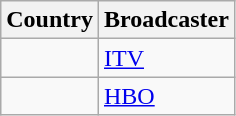<table class="wikitable">
<tr>
<th align=center>Country</th>
<th align=center>Broadcaster</th>
</tr>
<tr>
<td></td>
<td><a href='#'>ITV</a></td>
</tr>
<tr>
<td></td>
<td><a href='#'>HBO</a></td>
</tr>
</table>
